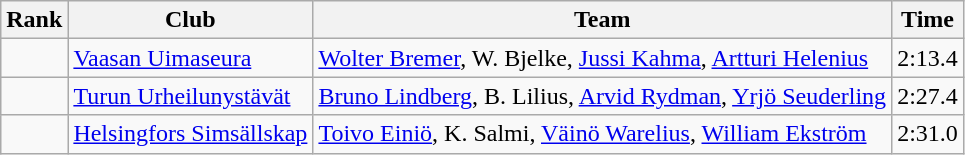<table class="wikitable" style="text-align:center">
<tr>
<th>Rank</th>
<th>Club</th>
<th>Team</th>
<th>Time</th>
</tr>
<tr>
<td></td>
<td align=left><a href='#'>Vaasan Uimaseura</a></td>
<td align=left><a href='#'>Wolter Bremer</a>, W. Bjelke, <a href='#'>Jussi Kahma</a>, <a href='#'>Artturi Helenius</a></td>
<td>2:13.4</td>
</tr>
<tr>
<td></td>
<td align=left><a href='#'>Turun Urheilunystävät</a></td>
<td align=left><a href='#'>Bruno Lindberg</a>, B. Lilius, <a href='#'>Arvid Rydman</a>, <a href='#'>Yrjö Seuderling</a></td>
<td>2:27.4</td>
</tr>
<tr>
<td></td>
<td align=left><a href='#'>Helsingfors Simsällskap</a></td>
<td align=left><a href='#'>Toivo Einiö</a>, K. Salmi, <a href='#'>Väinö Warelius</a>, <a href='#'>William Ekström</a></td>
<td>2:31.0</td>
</tr>
</table>
